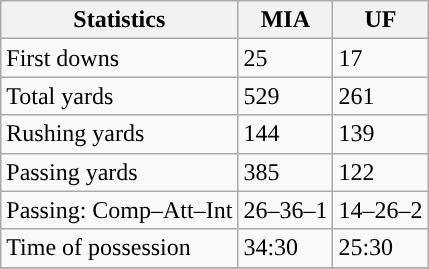<table class="wikitable" style="float: left;">
<tr>
<th>Statistics</th>
<th>MIA</th>
<th>UF</th>
</tr>
<tr>
<td>First downs</td>
<td>25</td>
<td>17</td>
</tr>
<tr>
<td>Total yards</td>
<td>529</td>
<td>261</td>
</tr>
<tr>
<td>Rushing yards</td>
<td>144</td>
<td>139</td>
</tr>
<tr>
<td>Passing yards</td>
<td>385</td>
<td>122</td>
</tr>
<tr>
<td>Passing: Comp–Att–Int</td>
<td>26–36–1</td>
<td>14–26–2</td>
</tr>
<tr>
<td>Time of possession</td>
<td>34:30</td>
<td>25:30</td>
</tr>
<tr>
</tr>
</table>
